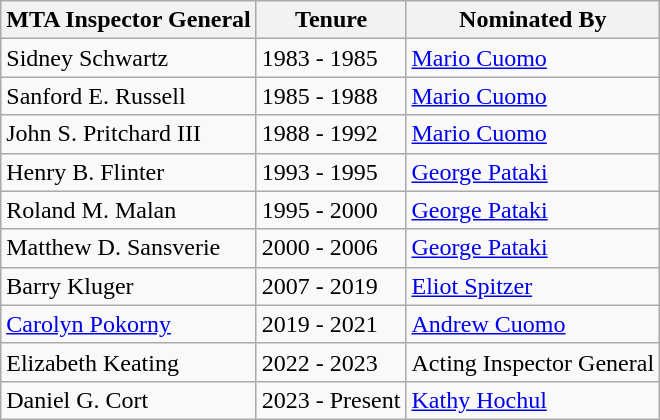<table class="wikitable">
<tr>
<th>MTA Inspector General</th>
<th>Tenure</th>
<th>Nominated By</th>
</tr>
<tr>
<td>Sidney Schwartz</td>
<td>1983 - 1985</td>
<td><a href='#'>Mario Cuomo</a></td>
</tr>
<tr>
<td>Sanford E. Russell</td>
<td>1985 - 1988</td>
<td><a href='#'>Mario Cuomo</a></td>
</tr>
<tr>
<td>John S. Pritchard III</td>
<td>1988 - 1992</td>
<td><a href='#'>Mario Cuomo</a></td>
</tr>
<tr>
<td>Henry B. Flinter</td>
<td>1993 - 1995</td>
<td><a href='#'>George Pataki</a></td>
</tr>
<tr>
<td>Roland M. Malan</td>
<td>1995 - 2000</td>
<td><a href='#'>George Pataki</a></td>
</tr>
<tr>
<td>Matthew D. Sansverie</td>
<td>2000 - 2006</td>
<td><a href='#'>George Pataki</a></td>
</tr>
<tr>
<td>Barry Kluger</td>
<td>2007 - 2019</td>
<td><a href='#'>Eliot Spitzer</a></td>
</tr>
<tr>
<td><a href='#'>Carolyn Pokorny</a></td>
<td>2019 - 2021</td>
<td><a href='#'>Andrew Cuomo</a></td>
</tr>
<tr>
<td>Elizabeth Keating</td>
<td>2022 - 2023</td>
<td>Acting Inspector General</td>
</tr>
<tr>
<td>Daniel G. Cort</td>
<td>2023 - Present</td>
<td><a href='#'>Kathy Hochul</a></td>
</tr>
</table>
